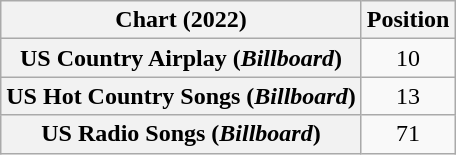<table class="wikitable sortable plainrowheaders" style="text-align:center">
<tr>
<th>Chart (2022)</th>
<th>Position</th>
</tr>
<tr>
<th scope="row">US Country Airplay (<em>Billboard</em>)</th>
<td>10</td>
</tr>
<tr>
<th scope="row">US Hot Country Songs (<em>Billboard</em>)</th>
<td>13</td>
</tr>
<tr>
<th scope="row">US Radio Songs (<em>Billboard</em>)</th>
<td>71</td>
</tr>
</table>
